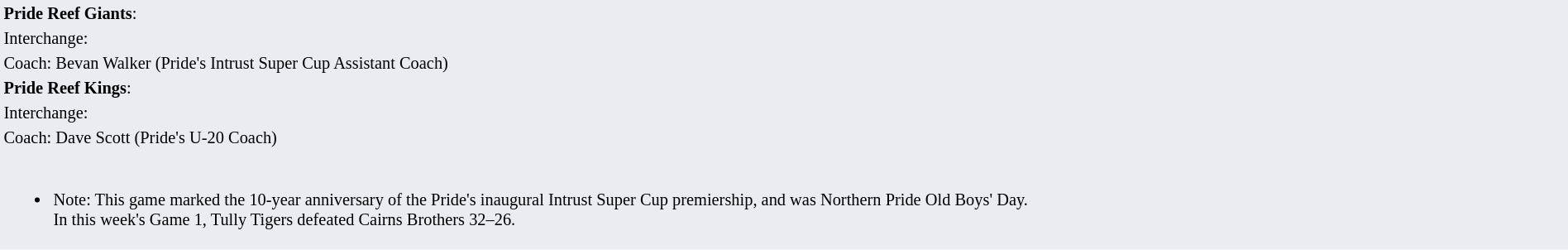<table style="background:#eaecf0; font-size:85%; width:100%;">
<tr>
<td><strong>Pride Reef Giants</strong>:             </td>
</tr>
<tr>
<td>Interchange:    </td>
</tr>
<tr>
<td>Coach: Bevan Walker (Pride's Intrust Super Cup Assistant Coach)</td>
</tr>
<tr>
<td><strong> Pride Reef Kings</strong>:             </td>
</tr>
<tr>
<td>Interchange:     </td>
</tr>
<tr>
<td>Coach:  Dave Scott (Pride's U-20 Coach)</td>
</tr>
<tr>
<td><br><ul><li>Note: This game marked the 10-year anniversary of the Pride's inaugural Intrust Super Cup premiership, and was Northern Pride Old Boys' Day.<br> In this week's Game 1, Tully Tigers defeated Cairns Brothers 32–26.</li></ul></td>
</tr>
</table>
